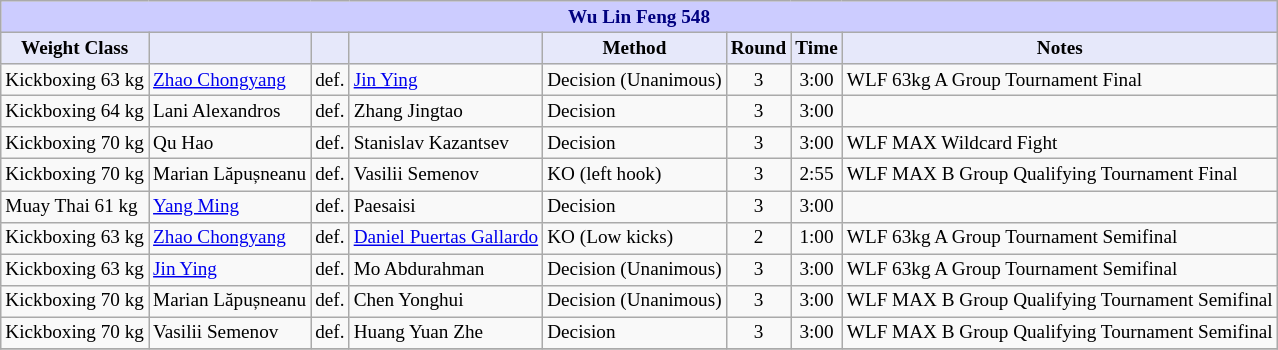<table class="wikitable" style="font-size: 80%;">
<tr>
<th colspan="8" style="background-color: #ccf; color: #000080; text-align: center;">Wu Lin Feng 548</th>
</tr>
<tr>
<th colspan="1" style="background-color: #E6E8FA; color: #000000; text-align: center;">Weight Class</th>
<th colspan="1" style="background-color: #E6E8FA; color: #000000; text-align: center;"></th>
<th colspan="1" style="background-color: #E6E8FA; color: #000000; text-align: center;"></th>
<th colspan="1" style="background-color: #E6E8FA; color: #000000; text-align: center;"></th>
<th colspan="1" style="background-color: #E6E8FA; color: #000000; text-align: center;">Method</th>
<th colspan="1" style="background-color: #E6E8FA; color: #000000; text-align: center;">Round</th>
<th colspan="1" style="background-color: #E6E8FA; color: #000000; text-align: center;">Time</th>
<th colspan="1" style="background-color: #E6E8FA; color: #000000; text-align: center;">Notes</th>
</tr>
<tr>
<td>Kickboxing 63 kg</td>
<td> <a href='#'>Zhao Chongyang</a></td>
<td align=center>def.</td>
<td> <a href='#'>Jin Ying</a></td>
<td>Decision (Unanimous)</td>
<td align=center>3</td>
<td align=center>3:00</td>
<td>WLF 63kg A Group Tournament Final</td>
</tr>
<tr>
<td>Kickboxing 64 kg</td>
<td> Lani Alexandros</td>
<td align=center>def.</td>
<td> Zhang Jingtao</td>
<td>Decision</td>
<td align=center>3</td>
<td align=center>3:00</td>
<td></td>
</tr>
<tr>
<td>Kickboxing 70 kg</td>
<td> Qu Hao</td>
<td align=center>def.</td>
<td> Stanislav Kazantsev</td>
<td>Decision</td>
<td align=center>3</td>
<td align=center>3:00</td>
<td>WLF MAX Wildcard Fight</td>
</tr>
<tr>
<td>Kickboxing 70 kg</td>
<td> Marian Lăpușneanu</td>
<td align=center>def.</td>
<td> Vasilii Semenov</td>
<td>KO (left hook)</td>
<td align=center>3</td>
<td align=center>2:55</td>
<td>WLF MAX B Group Qualifying Tournament Final</td>
</tr>
<tr>
<td>Muay Thai 61 kg</td>
<td> <a href='#'>Yang Ming</a></td>
<td align=center>def.</td>
<td> Paesaisi</td>
<td>Decision</td>
<td align=center>3</td>
<td align=center>3:00</td>
<td></td>
</tr>
<tr>
<td>Kickboxing 63 kg</td>
<td> <a href='#'>Zhao Chongyang</a></td>
<td align=center>def.</td>
<td> <a href='#'>Daniel Puertas Gallardo</a></td>
<td>KO (Low kicks)</td>
<td align=center>2</td>
<td align=center>1:00</td>
<td>WLF 63kg A Group Tournament Semifinal</td>
</tr>
<tr>
<td>Kickboxing 63 kg</td>
<td> <a href='#'>Jin Ying</a></td>
<td align=center>def.</td>
<td> Mo Abdurahman</td>
<td>Decision (Unanimous)</td>
<td align=center>3</td>
<td align=center>3:00</td>
<td>WLF 63kg A Group Tournament Semifinal</td>
</tr>
<tr>
<td>Kickboxing 70 kg</td>
<td> Marian Lăpușneanu</td>
<td align=center>def.</td>
<td> Chen Yonghui</td>
<td>Decision (Unanimous)</td>
<td align=center>3</td>
<td align=center>3:00</td>
<td>WLF MAX B Group Qualifying Tournament Semifinal</td>
</tr>
<tr>
<td>Kickboxing 70 kg</td>
<td> Vasilii Semenov</td>
<td align=center>def.</td>
<td> Huang Yuan Zhe</td>
<td>Decision</td>
<td align=center>3</td>
<td align=center>3:00</td>
<td>WLF MAX B Group Qualifying Tournament Semifinal</td>
</tr>
<tr>
</tr>
</table>
